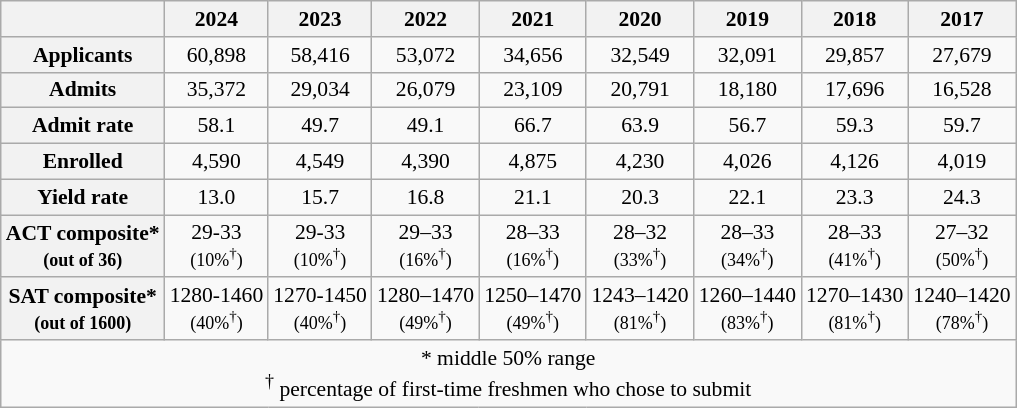<table class="wikitable" style="text-align:center; float:left; font-size:90%; margin:10px;">
<tr>
<th></th>
<th>2024</th>
<th>2023</th>
<th>2022</th>
<th>2021</th>
<th>2020</th>
<th>2019</th>
<th>2018</th>
<th>2017</th>
</tr>
<tr>
<th>Applicants</th>
<td>60,898</td>
<td>58,416</td>
<td>53,072</td>
<td>34,656</td>
<td>32,549</td>
<td>32,091</td>
<td>29,857</td>
<td>27,679</td>
</tr>
<tr>
<th>Admits</th>
<td>35,372</td>
<td>29,034</td>
<td>26,079</td>
<td>23,109</td>
<td>20,791</td>
<td>18,180</td>
<td>17,696</td>
<td>16,528</td>
</tr>
<tr>
<th>Admit rate</th>
<td>58.1</td>
<td>49.7</td>
<td>49.1</td>
<td>66.7</td>
<td>63.9</td>
<td>56.7</td>
<td>59.3</td>
<td>59.7</td>
</tr>
<tr>
<th>Enrolled</th>
<td>4,590</td>
<td>4,549</td>
<td>4,390</td>
<td>4,875</td>
<td>4,230</td>
<td>4,026</td>
<td>4,126</td>
<td>4,019</td>
</tr>
<tr>
<th>Yield rate</th>
<td>13.0</td>
<td>15.7</td>
<td>16.8</td>
<td>21.1</td>
<td>20.3</td>
<td>22.1</td>
<td>23.3</td>
<td>24.3</td>
</tr>
<tr>
<th>ACT composite*<br><small>(out of 36)</small></th>
<td>29-33<br><small>(10%<sup>†</sup>)</small></td>
<td>29-33<br><small>(10%<sup>†</sup>)</small></td>
<td>29–33<br><small>(16%<sup>†</sup>)</small></td>
<td>28–33<br><small>(16%<sup>†</sup>)</small></td>
<td>28–32<br><small>(33%<sup>†</sup>)</small></td>
<td>28–33<br><small>(34%<sup>†</sup>)</small></td>
<td>28–33<br><small>(41%<sup>†</sup>)</small></td>
<td>27–32<br><small>(50%<sup>†</sup>)</small></td>
</tr>
<tr>
<th>SAT composite*<br><small>(out of 1600)</small></th>
<td>1280-1460<br><small>(40%<sup>†</sup>)</small></td>
<td>1270-1450<br><small>(40%<sup>†</sup>)</small></td>
<td>1280–1470<br><small>(49%<sup>†</sup>)</small></td>
<td>1250–1470<br><small>(49%<sup>†</sup>)</small></td>
<td>1243–1420<br><small>(81%<sup>†</sup>)</small></td>
<td>1260–1440<br><small>(83%<sup>†</sup>)</small></td>
<td>1270–1430<br><small>(81%<sup>†</sup>)</small></td>
<td>1240–1420<br><small>(78%<sup>†</sup>)</small></td>
</tr>
<tr>
<td colspan="9">* middle 50% range<br> <sup>†</sup> percentage of first-time freshmen who chose to submit</td>
</tr>
</table>
